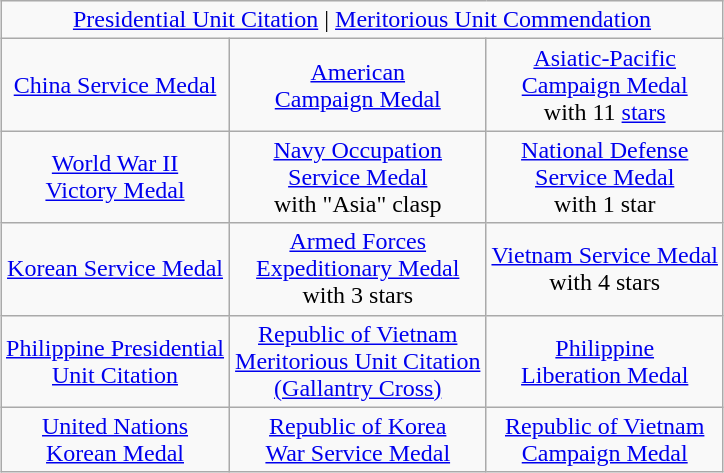<table class="wikitable" style="margin:1em auto; text-align:center;">
<tr>
<td colspan=3><a href='#'>Presidential Unit Citation</a> | <a href='#'>Meritorious Unit Commendation</a></td>
</tr>
<tr>
<td><a href='#'>China Service Medal</a></td>
<td><a href='#'>American<br>Campaign Medal</a></td>
<td><a href='#'>Asiatic-Pacific<br>Campaign Medal</a><br>with 11 <a href='#'>stars</a></td>
</tr>
<tr>
<td><a href='#'>World War II<br>Victory Medal</a></td>
<td><a href='#'>Navy Occupation<br>Service Medal</a><br>with "Asia" clasp</td>
<td><a href='#'>National Defense<br>Service Medal</a><br>with 1 star</td>
</tr>
<tr>
<td><a href='#'>Korean Service Medal</a></td>
<td><a href='#'>Armed Forces<br>Expeditionary Medal</a><br>with 3 stars</td>
<td><a href='#'>Vietnam Service Medal</a><br>with 4 stars</td>
</tr>
<tr>
<td><a href='#'>Philippine Presidential<br>Unit Citation</a></td>
<td><a href='#'>Republic of Vietnam<br>Meritorious Unit Citation<br>(Gallantry Cross)</a></td>
<td><a href='#'>Philippine<br>Liberation Medal</a></td>
</tr>
<tr>
<td><a href='#'>United Nations<br>Korean Medal</a></td>
<td><a href='#'>Republic of Korea<br>War Service Medal</a></td>
<td><a href='#'>Republic of Vietnam<br>Campaign Medal</a></td>
</tr>
</table>
